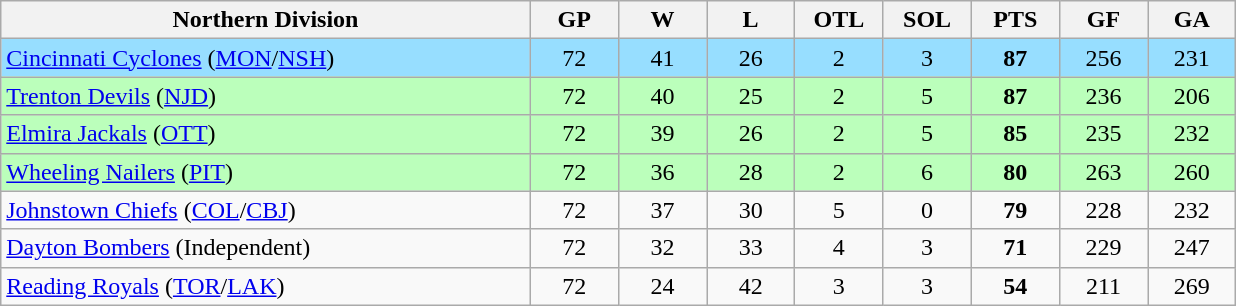<table class="wikitable" style="text-align:center">
<tr>
<th bgcolor="#DDDDFF" width="30%">Northern Division</th>
<th bgcolor="#DDDDFF" width="5%">GP</th>
<th bgcolor="#DDDDFF" width="5%">W</th>
<th bgcolor="#DDDDFF" width="5%">L</th>
<th bgcolor="#DDDDFF" width="5%">OTL</th>
<th bgcolor="#DDDDFF" width="5%">SOL</th>
<th bgcolor="#DDDDFF" width="5%">PTS</th>
<th bgcolor="#DDDDFF" width="5%">GF</th>
<th bgcolor="#DDDDFF" width="5%">GA</th>
</tr>
<tr bgcolor="#97DEFF">
<td align=left><a href='#'>Cincinnati Cyclones</a> (<a href='#'>MON</a>/<a href='#'>NSH</a>)</td>
<td>72</td>
<td>41</td>
<td>26</td>
<td>2</td>
<td>3</td>
<td><strong>87</strong></td>
<td>256</td>
<td>231</td>
</tr>
<tr bgcolor=#bbffbb>
<td align=left><a href='#'>Trenton Devils</a> (<a href='#'>NJD</a>)</td>
<td>72</td>
<td>40</td>
<td>25</td>
<td>2</td>
<td>5</td>
<td><strong>87</strong></td>
<td>236</td>
<td>206</td>
</tr>
<tr bgcolor=#bbffbb>
<td align=left><a href='#'>Elmira Jackals</a> (<a href='#'>OTT</a>)</td>
<td>72</td>
<td>39</td>
<td>26</td>
<td>2</td>
<td>5</td>
<td><strong>85</strong></td>
<td>235</td>
<td>232</td>
</tr>
<tr bgcolor=#bbffbb>
<td align=left><a href='#'>Wheeling Nailers</a> (<a href='#'>PIT</a>)</td>
<td>72</td>
<td>36</td>
<td>28</td>
<td>2</td>
<td>6</td>
<td><strong>80</strong></td>
<td>263</td>
<td>260</td>
</tr>
<tr>
<td align=left><a href='#'>Johnstown Chiefs</a> (<a href='#'>COL</a>/<a href='#'>CBJ</a>)</td>
<td>72</td>
<td>37</td>
<td>30</td>
<td>5</td>
<td>0</td>
<td><strong>79</strong></td>
<td>228</td>
<td>232</td>
</tr>
<tr>
<td align=left><a href='#'>Dayton Bombers</a> (Independent)</td>
<td>72</td>
<td>32</td>
<td>33</td>
<td>4</td>
<td>3</td>
<td><strong>71</strong></td>
<td>229</td>
<td>247</td>
</tr>
<tr>
<td align=left><a href='#'>Reading Royals</a> (<a href='#'>TOR</a>/<a href='#'>LAK</a>)</td>
<td>72</td>
<td>24</td>
<td>42</td>
<td>3</td>
<td>3</td>
<td><strong>54</strong></td>
<td>211</td>
<td>269</td>
</tr>
</table>
